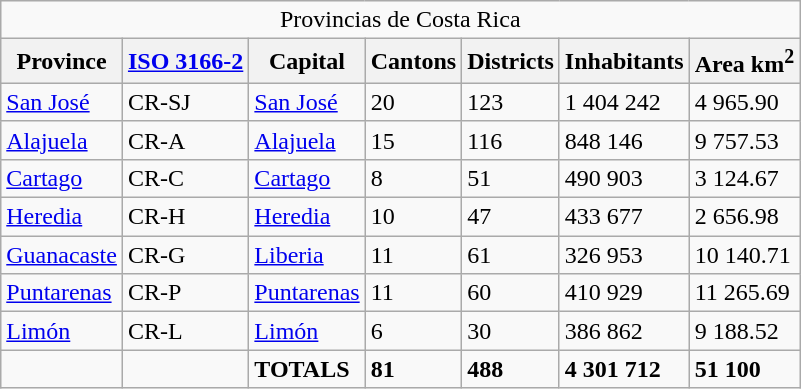<table class="wikitable"  width:100%;">
<tr>
<td colspan="7" style="text-align:center;">Provincias de Costa Rica</td>
</tr>
<tr>
<th>Province</th>
<th><a href='#'>ISO 3166-2</a></th>
<th>Capital</th>
<th>Cantons</th>
<th>Districts</th>
<th>Inhabitants</th>
<th>Area km<sup>2</sup></th>
</tr>
<tr>
<td><a href='#'>San José</a></td>
<td>CR-SJ</td>
<td><a href='#'>San José</a></td>
<td>20</td>
<td>123</td>
<td>1 404 242</td>
<td>4 965.90</td>
</tr>
<tr>
<td><a href='#'>Alajuela</a></td>
<td>CR-A</td>
<td><a href='#'>Alajuela</a></td>
<td>15</td>
<td>116</td>
<td>848 146</td>
<td>9 757.53</td>
</tr>
<tr>
<td><a href='#'>Cartago</a></td>
<td>CR-C</td>
<td><a href='#'>Cartago</a></td>
<td>8</td>
<td>51</td>
<td>490 903</td>
<td>3 124.67</td>
</tr>
<tr>
<td><a href='#'>Heredia</a></td>
<td>CR-H</td>
<td><a href='#'>Heredia</a></td>
<td>10</td>
<td>47</td>
<td>433 677</td>
<td>2 656.98</td>
</tr>
<tr>
<td><a href='#'>Guanacaste</a></td>
<td>CR-G</td>
<td><a href='#'>Liberia</a></td>
<td>11</td>
<td>61</td>
<td>326 953</td>
<td>10 140.71</td>
</tr>
<tr>
<td><a href='#'>Puntarenas</a></td>
<td>CR-P</td>
<td><a href='#'>Puntarenas</a></td>
<td>11</td>
<td>60</td>
<td>410 929</td>
<td>11 265.69</td>
</tr>
<tr>
<td><a href='#'>Limón</a></td>
<td>CR-L</td>
<td><a href='#'>Limón</a></td>
<td>6</td>
<td>30</td>
<td>386 862</td>
<td>9 188.52</td>
</tr>
<tr>
<td></td>
<td></td>
<td><strong>TOTALS</strong></td>
<td><strong>81</strong></td>
<td><strong>488</strong></td>
<td><strong>4 301 712</strong></td>
<td><strong>51 100</strong></td>
</tr>
</table>
